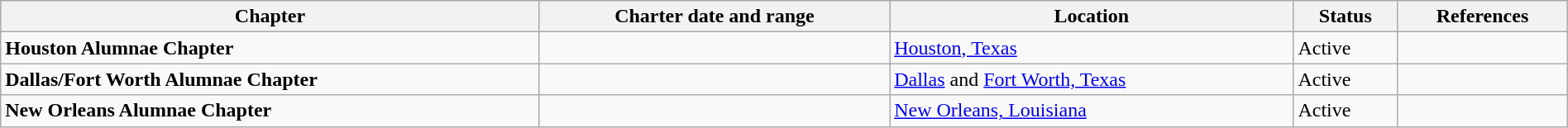<table class="wikitable sortable" style="width:100%;">
<tr>
<th>Chapter</th>
<th>Charter date and range</th>
<th>Location</th>
<th>Status</th>
<th>References</th>
</tr>
<tr>
<td><strong>Houston Alumnae Chapter</strong></td>
<td></td>
<td><a href='#'>Houston, Texas</a></td>
<td>Active</td>
<td></td>
</tr>
<tr>
<td><strong>Dallas/Fort Worth Alumnae Chapter</strong></td>
<td></td>
<td><a href='#'>Dallas</a> and <a href='#'>Fort Worth, Texas</a></td>
<td>Active</td>
<td></td>
</tr>
<tr>
<td><strong>New Orleans Alumnae Chapter</strong></td>
<td></td>
<td><a href='#'>New Orleans, Louisiana</a></td>
<td>Active</td>
<td></td>
</tr>
</table>
